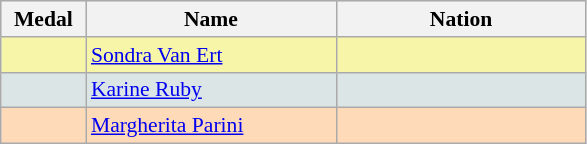<table class=wikitable style="border:1px solid #AAAAAA;font-size:90%">
<tr bgcolor="#E4E4E4">
<th width=50>Medal</th>
<th width=160>Name</th>
<th width=160>Nation</th>
</tr>
<tr bgcolor="#F7F6A8">
<td align="center"></td>
<td><a href='#'>Sondra Van Ert</a></td>
<td></td>
</tr>
<tr bgcolor="#DCE5E5">
<td align="center"></td>
<td><a href='#'>Karine Ruby</a></td>
<td></td>
</tr>
<tr bgcolor="#FFDAB9">
<td align="center"></td>
<td><a href='#'>Margherita Parini</a></td>
<td></td>
</tr>
</table>
